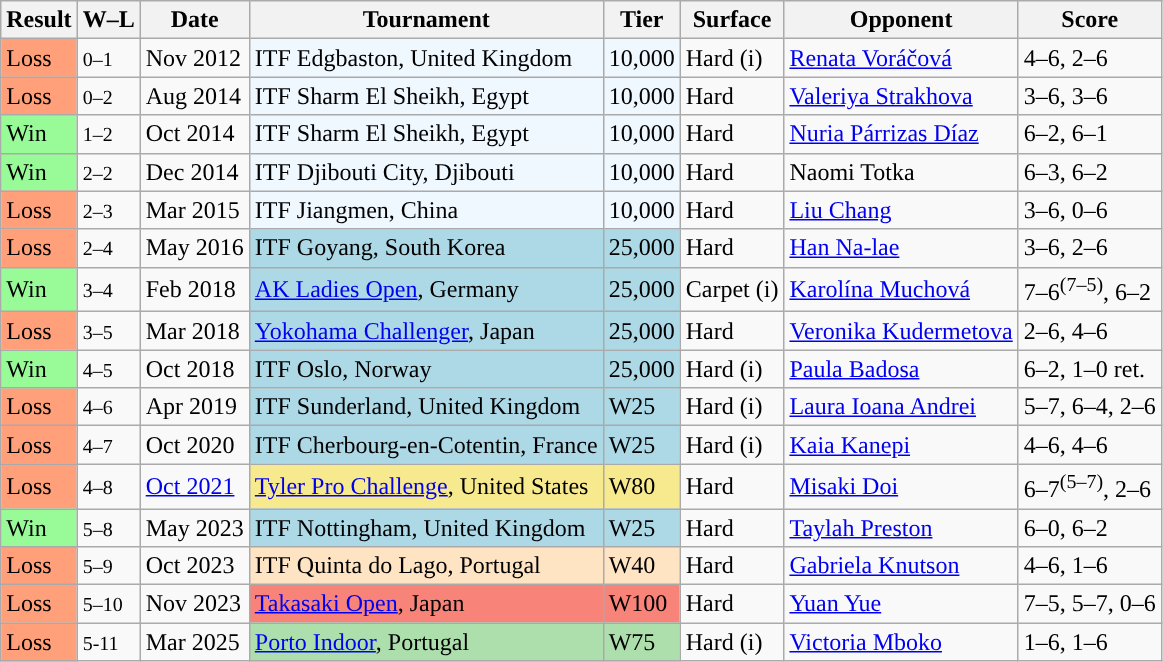<table class="sortable wikitable">
<tr>
<th>Result</th>
<th class="unsortable">W–L</th>
<th>Date</th>
<th>Tournament</th>
<th>Tier</th>
<th>Surface</th>
<th>Opponent</th>
<th class="unsortable">Score</th>
</tr>
<tr>
<td style="background:#ffa07a;">Loss</td>
<td><small>0–1</small></td>
<td>Nov 2012</td>
<td style="background:#f0f8ff">ITF Edgbaston, United Kingdom</td>
<td style="background:#f0f8ff">10,000</td>
<td>Hard (i)</td>
<td> <a href='#'>Renata Voráčová</a></td>
<td>4–6, 2–6</td>
</tr>
<tr>
<td style="background:#ffa07a;">Loss</td>
<td><small>0–2</small></td>
<td>Aug 2014</td>
<td style="background:#f0f8ff">ITF Sharm El Sheikh, Egypt</td>
<td style="background:#f0f8ff">10,000</td>
<td>Hard</td>
<td> <a href='#'>Valeriya Strakhova</a></td>
<td>3–6, 3–6</td>
</tr>
<tr>
<td bgcolor="98FB98">Win</td>
<td><small>1–2</small></td>
<td>Oct 2014</td>
<td style="background:#f0f8ff">ITF Sharm El Sheikh, Egypt</td>
<td style="background:#f0f8ff">10,000</td>
<td>Hard</td>
<td> <a href='#'>Nuria Párrizas Díaz</a></td>
<td>6–2, 6–1</td>
</tr>
<tr>
<td bgcolor="98FB98">Win</td>
<td><small>2–2</small></td>
<td>Dec 2014</td>
<td style="background:#f0f8ff">ITF Djibouti City, Djibouti</td>
<td style="background:#f0f8ff">10,000</td>
<td>Hard</td>
<td> Naomi Totka</td>
<td>6–3, 6–2</td>
</tr>
<tr>
<td style="background:#ffa07a;">Loss</td>
<td><small>2–3</small></td>
<td>Mar 2015</td>
<td style="background:#f0f8ff">ITF Jiangmen, China</td>
<td style="background:#f0f8ff">10,000</td>
<td>Hard</td>
<td> <a href='#'>Liu Chang</a></td>
<td>3–6, 0–6</td>
</tr>
<tr>
<td style="background:#ffa07a;">Loss</td>
<td><small>2–4</small></td>
<td>May 2016</td>
<td style="background:lightblue">ITF Goyang, South Korea</td>
<td style="background:lightblue">25,000</td>
<td>Hard</td>
<td> <a href='#'>Han Na-lae</a></td>
<td>3–6, 2–6</td>
</tr>
<tr>
<td bgcolor="98FB98">Win</td>
<td><small>3–4</small></td>
<td>Feb 2018</td>
<td style="background:lightblue"><a href='#'>AK Ladies Open</a>, Germany</td>
<td style="background:lightblue">25,000</td>
<td>Carpet (i)</td>
<td> <a href='#'>Karolína Muchová</a></td>
<td>7–6<sup>(7–5)</sup>, 6–2</td>
</tr>
<tr>
<td style="background:#ffa07a;">Loss</td>
<td><small>3–5</small></td>
<td>Mar 2018</td>
<td style="background:lightblue"><a href='#'>Yokohama Challenger</a>, Japan</td>
<td style="background:lightblue">25,000</td>
<td>Hard</td>
<td> <a href='#'>Veronika Kudermetova</a></td>
<td>2–6, 4–6</td>
</tr>
<tr>
<td bgcolor="98FB98">Win</td>
<td><small>4–5</small></td>
<td>Oct 2018</td>
<td style="background:lightblue">ITF Oslo, Norway</td>
<td style="background:lightblue">25,000</td>
<td>Hard (i)</td>
<td> <a href='#'>Paula Badosa</a></td>
<td>6–2, 1–0 ret.</td>
</tr>
<tr>
<td style="background:#ffa07a;">Loss</td>
<td><small>4–6</small></td>
<td>Apr 2019</td>
<td style="background:lightblue">ITF Sunderland, United Kingdom</td>
<td style="background:lightblue">W25</td>
<td>Hard (i)</td>
<td> <a href='#'>Laura Ioana Andrei</a></td>
<td>5–7, 6–4, 2–6</td>
</tr>
<tr>
<td style="background:#ffa07a;">Loss</td>
<td><small>4–7</small></td>
<td>Oct 2020</td>
<td style="background:lightblue">ITF Cherbourg-en-Cotentin, France</td>
<td style="background:lightblue">W25</td>
<td>Hard (i)</td>
<td> <a href='#'>Kaia Kanepi</a></td>
<td>4–6, 4–6</td>
</tr>
<tr>
<td style="background:#ffa07a;">Loss</td>
<td><small>4–8</small></td>
<td><a href='#'>Oct 2021</a></td>
<td style="background:#f7e98e"><a href='#'>Tyler Pro Challenge</a>, United States</td>
<td style="background:#f7e98e">W80</td>
<td>Hard</td>
<td> <a href='#'>Misaki Doi</a></td>
<td>6–7<sup>(5–7)</sup>, 2–6</td>
</tr>
<tr>
<td bgcolor="98FB98">Win</td>
<td><small>5–8</small></td>
<td>May 2023</td>
<td style="background:lightblue">ITF Nottingham, United Kingdom</td>
<td style="background:lightblue">W25</td>
<td>Hard</td>
<td> <a href='#'>Taylah Preston</a></td>
<td>6–0, 6–2</td>
</tr>
<tr>
<td style="background:#ffa07a;">Loss</td>
<td><small>5–9</small></td>
<td>Oct 2023</td>
<td style="background:#ffe4c4">ITF Quinta do Lago, Portugal</td>
<td style="background:#ffe4c4">W40</td>
<td>Hard</td>
<td> <a href='#'>Gabriela Knutson</a></td>
<td>4–6, 1–6</td>
</tr>
<tr>
<td style="background:#ffa07a;">Loss</td>
<td><small>5–10</small></td>
<td>Nov 2023</td>
<td style="background:#f88379;"><a href='#'>Takasaki Open</a>, Japan</td>
<td style="background:#f88379;">W100</td>
<td>Hard</td>
<td> <a href='#'>Yuan Yue</a></td>
<td>7–5, 5–7, 0–6</td>
</tr>
<tr>
<td style="background:#ffa07a;">Loss</td>
<td><small>5-11</small></td>
<td>Mar 2025</td>
<td style="background:#addfad;"><a href='#'>Porto Indoor</a>, Portugal</td>
<td style="background:#addfad;">W75</td>
<td>Hard (i)</td>
<td> <a href='#'>Victoria Mboko</a></td>
<td>1–6, 1–6</td>
</tr>
</table>
